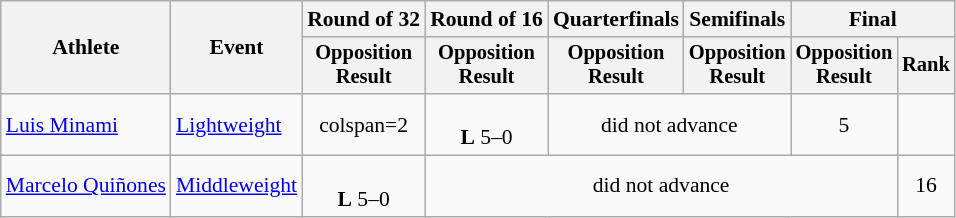<table class="wikitable" style="font-size:90%;">
<tr>
<th rowspan=2>Athlete</th>
<th rowspan=2>Event</th>
<th>Round of 32</th>
<th>Round of 16</th>
<th>Quarterfinals</th>
<th>Semifinals</th>
<th colspan=2>Final</th>
</tr>
<tr style="font-size:95%">
<th>Opposition<br>Result</th>
<th>Opposition<br>Result</th>
<th>Opposition<br>Result</th>
<th>Opposition<br>Result</th>
<th>Opposition<br>Result</th>
<th>Rank</th>
</tr>
<tr align=center>
<td align=left><a href='#'>Luis Minami</a></td>
<td align=left><a href='#'>Lightweight</a></td>
<td>colspan=2 </td>
<td><br><strong>L</strong> 5–0</td>
<td colspan=2>did not advance</td>
<td>5</td>
</tr>
<tr align=center>
<td align=left><a href='#'>Marcelo Quiñones</a></td>
<td align=left><a href='#'>Middleweight</a></td>
<td><br><strong>L</strong> 5–0</td>
<td colspan=4>did not advance</td>
<td>16</td>
</tr>
</table>
